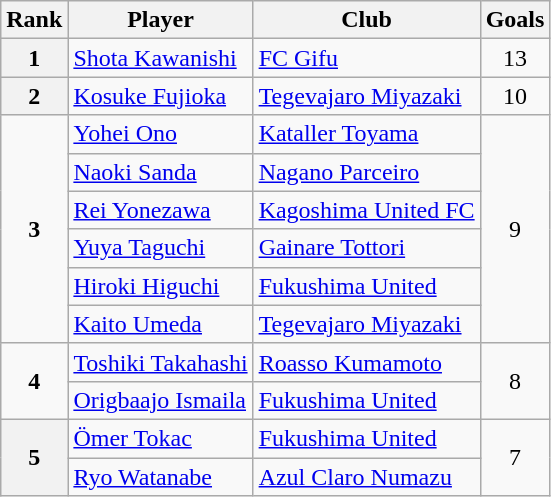<table class="wikitable" style="text-align:center">
<tr>
<th>Rank</th>
<th>Player</th>
<th>Club</th>
<th>Goals</th>
</tr>
<tr>
<th>1</th>
<td align="left"> <a href='#'>Shota Kawanishi</a></td>
<td align="left"><a href='#'>FC Gifu</a></td>
<td>13</td>
</tr>
<tr>
<th>2</th>
<td align="left"> <a href='#'>Kosuke Fujioka</a></td>
<td align="left"><a href='#'>Tegevajaro Miyazaki</a></td>
<td>10</td>
</tr>
<tr>
<td rowspan="6"><strong>3</strong></td>
<td align="left"> <a href='#'>Yohei Ono</a></td>
<td align="left"><a href='#'>Kataller Toyama</a></td>
<td rowspan="6">9</td>
</tr>
<tr>
<td align="left"> <a href='#'>Naoki Sanda</a></td>
<td align="left"><a href='#'>Nagano Parceiro</a></td>
</tr>
<tr>
<td align="left"> <a href='#'>Rei Yonezawa</a></td>
<td align="left"><a href='#'>Kagoshima United FC</a></td>
</tr>
<tr>
<td align="left"> <a href='#'>Yuya Taguchi</a></td>
<td align="left"><a href='#'>Gainare Tottori</a></td>
</tr>
<tr>
<td align="left"> <a href='#'>Hiroki Higuchi</a></td>
<td align="left"><a href='#'>Fukushima United</a></td>
</tr>
<tr>
<td align="left"> <a href='#'>Kaito Umeda</a></td>
<td align="left"><a href='#'>Tegevajaro Miyazaki</a></td>
</tr>
<tr>
<td rowspan="2"><strong>4</strong></td>
<td align="left"> <a href='#'>Toshiki Takahashi</a></td>
<td align="left"><a href='#'>Roasso Kumamoto</a></td>
<td rowspan="2">8</td>
</tr>
<tr>
<td align="left"> <a href='#'>Origbaajo Ismaila</a></td>
<td align="left"><a href='#'>Fukushima United</a></td>
</tr>
<tr>
<th rowspan="2">5</th>
<td align="left"> <a href='#'>Ömer Tokac</a></td>
<td align="left"><a href='#'>Fukushima United</a></td>
<td rowspan="2">7</td>
</tr>
<tr>
<td align="left"> <a href='#'>Ryo Watanabe</a></td>
<td align="left"><a href='#'>Azul Claro Numazu</a></td>
</tr>
</table>
